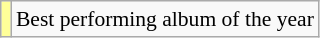<table class="wikitable plainrowheaders" style="font-size:90%;">
<tr>
<td bgcolor=#FFFF99 align=center></td>
<td>Best performing album of the year</td>
</tr>
</table>
